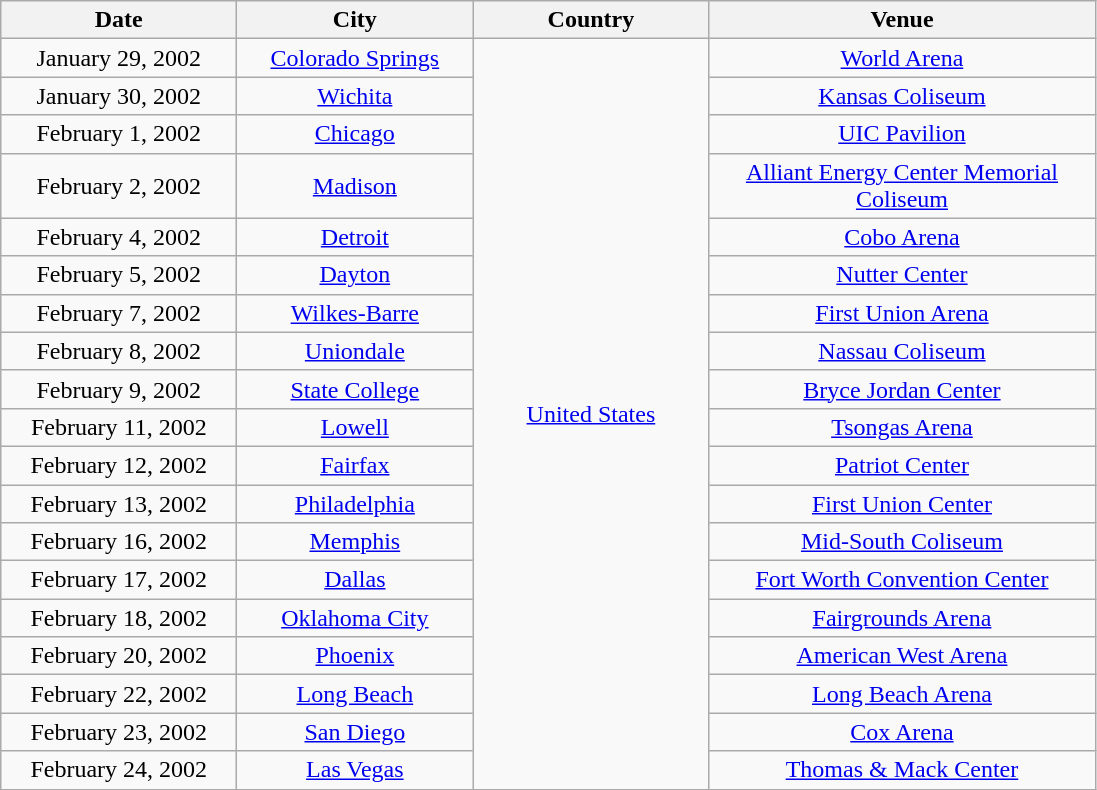<table class="wikitable" style="text-align:center;">
<tr>
<th style="width:150px;">Date</th>
<th style="width:150px;">City</th>
<th style="width:150px;">Country</th>
<th style="width:250px;">Venue</th>
</tr>
<tr>
<td>January 29, 2002</td>
<td><a href='#'>Colorado Springs</a></td>
<td rowspan="19"><a href='#'>United States</a></td>
<td><a href='#'>World Arena</a></td>
</tr>
<tr>
<td>January 30, 2002</td>
<td><a href='#'>Wichita</a></td>
<td><a href='#'>Kansas Coliseum</a></td>
</tr>
<tr>
<td>February 1, 2002</td>
<td><a href='#'>Chicago</a></td>
<td><a href='#'>UIC Pavilion</a></td>
</tr>
<tr>
<td>February 2, 2002</td>
<td><a href='#'>Madison</a></td>
<td><a href='#'>Alliant Energy Center Memorial Coliseum</a></td>
</tr>
<tr>
<td>February 4, 2002</td>
<td><a href='#'>Detroit</a></td>
<td><a href='#'>Cobo Arena</a></td>
</tr>
<tr>
<td>February 5, 2002</td>
<td><a href='#'>Dayton</a></td>
<td><a href='#'>Nutter Center</a></td>
</tr>
<tr>
<td>February 7, 2002</td>
<td><a href='#'>Wilkes-Barre</a></td>
<td><a href='#'>First Union Arena</a></td>
</tr>
<tr>
<td>February 8, 2002</td>
<td><a href='#'>Uniondale</a></td>
<td><a href='#'>Nassau Coliseum</a></td>
</tr>
<tr>
<td>February 9, 2002</td>
<td><a href='#'>State College</a></td>
<td><a href='#'>Bryce Jordan Center</a></td>
</tr>
<tr>
<td>February 11, 2002</td>
<td><a href='#'>Lowell</a></td>
<td><a href='#'>Tsongas Arena</a></td>
</tr>
<tr>
<td>February 12, 2002</td>
<td><a href='#'>Fairfax</a></td>
<td><a href='#'>Patriot Center</a></td>
</tr>
<tr>
<td>February 13, 2002</td>
<td><a href='#'>Philadelphia</a></td>
<td><a href='#'>First Union Center</a></td>
</tr>
<tr>
<td>February 16, 2002</td>
<td><a href='#'>Memphis</a></td>
<td><a href='#'>Mid-South Coliseum</a></td>
</tr>
<tr>
<td>February 17, 2002</td>
<td><a href='#'>Dallas</a></td>
<td><a href='#'>Fort Worth Convention Center</a></td>
</tr>
<tr>
<td>February 18, 2002</td>
<td><a href='#'>Oklahoma City</a></td>
<td><a href='#'>Fairgrounds Arena</a></td>
</tr>
<tr>
<td>February 20, 2002</td>
<td><a href='#'>Phoenix</a></td>
<td><a href='#'>American West Arena</a></td>
</tr>
<tr>
<td>February 22, 2002</td>
<td><a href='#'>Long Beach</a></td>
<td><a href='#'>Long Beach Arena</a></td>
</tr>
<tr>
<td>February 23, 2002</td>
<td><a href='#'>San Diego</a></td>
<td><a href='#'>Cox Arena</a></td>
</tr>
<tr>
<td>February 24, 2002</td>
<td><a href='#'>Las Vegas</a></td>
<td><a href='#'>Thomas & Mack Center</a></td>
</tr>
</table>
